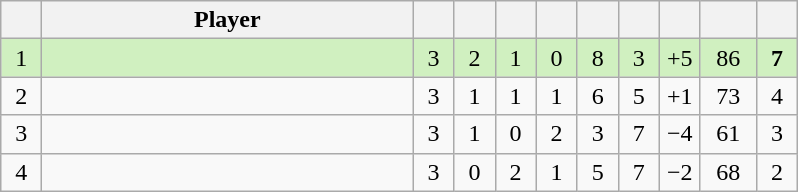<table class="wikitable" style="text-align:center; margin: 1em auto 1em auto, align:left">
<tr>
<th width=20></th>
<th width=240>Player</th>
<th width=20></th>
<th width=20></th>
<th width=20></th>
<th width=20></th>
<th width=20></th>
<th width=20></th>
<th width=20></th>
<th width=30></th>
<th width=20></th>
</tr>
<tr style="background:#D0F0C0;">
<td>1</td>
<td align=left></td>
<td>3</td>
<td>2</td>
<td>1</td>
<td>0</td>
<td>8</td>
<td>3</td>
<td>+5</td>
<td>86</td>
<td><strong>7</strong></td>
</tr>
<tr style=>
<td>2</td>
<td align=left></td>
<td>3</td>
<td>1</td>
<td>1</td>
<td>1</td>
<td>6</td>
<td>5</td>
<td>+1</td>
<td>73</td>
<td>4</td>
</tr>
<tr style=>
<td>3</td>
<td align=left></td>
<td>3</td>
<td>1</td>
<td>0</td>
<td>2</td>
<td>3</td>
<td>7</td>
<td>−4</td>
<td>61</td>
<td>3</td>
</tr>
<tr style=>
<td>4</td>
<td align=left></td>
<td>3</td>
<td>0</td>
<td>2</td>
<td>1</td>
<td>5</td>
<td>7</td>
<td>−2</td>
<td>68</td>
<td>2</td>
</tr>
</table>
